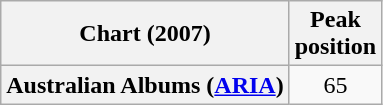<table class="wikitable plainrowheaders">
<tr>
<th scope="col">Chart (2007)</th>
<th scope="col">Peak<br>position</th>
</tr>
<tr>
<th scope="row">Australian Albums (<a href='#'>ARIA</a>)</th>
<td align="center">65</td>
</tr>
</table>
